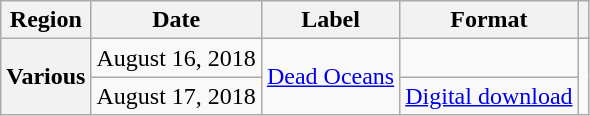<table class="wikitable plainrowheaders">
<tr>
<th scope="col">Region</th>
<th scope="col">Date</th>
<th scope="col">Label</th>
<th scope="col">Format</th>
<th scope="col"></th>
</tr>
<tr>
<th scope="row" rowspan="2">Various</th>
<td>August 16, 2018</td>
<td rowspan="2"><a href='#'>Dead Oceans</a></td>
<td></td>
<td rowspan="2"></td>
</tr>
<tr>
<td>August 17, 2018</td>
<td><a href='#'>Digital download</a></td>
</tr>
</table>
